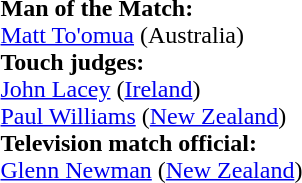<table style="width:50%">
<tr>
<td><br><strong>Man of the Match:</strong>
<br><a href='#'>Matt To'omua</a> (Australia)<br><strong>Touch judges:</strong>
<br><a href='#'>John Lacey</a> (<a href='#'>Ireland</a>)
<br><a href='#'>Paul Williams</a> (<a href='#'>New Zealand</a>)
<br><strong>Television match official:</strong>
<br><a href='#'>Glenn Newman</a> (<a href='#'>New Zealand</a>)</td>
</tr>
</table>
